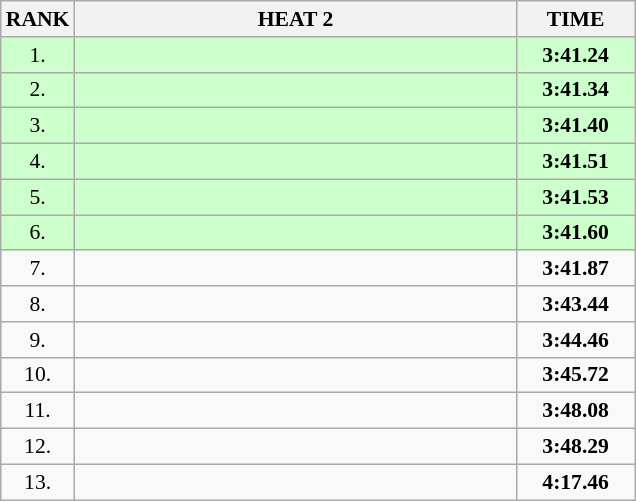<table class="wikitable" style="border-collapse: collapse; font-size: 90%;">
<tr>
<th>RANK</th>
<th style="width: 20em">HEAT 2</th>
<th style="width: 5em">TIME</th>
</tr>
<tr style="background:#ccffcc;">
<td align="center">1.</td>
<td></td>
<td align="center"><strong>3:41.24</strong></td>
</tr>
<tr style="background:#ccffcc;">
<td align="center">2.</td>
<td></td>
<td align="center"><strong>3:41.34</strong></td>
</tr>
<tr style="background:#ccffcc;">
<td align="center">3.</td>
<td></td>
<td align="center"><strong>3:41.40</strong></td>
</tr>
<tr style="background:#ccffcc;">
<td align="center">4.</td>
<td></td>
<td align="center"><strong>3:41.51</strong></td>
</tr>
<tr style="background:#ccffcc;">
<td align="center">5.</td>
<td></td>
<td align="center"><strong>3:41.53</strong></td>
</tr>
<tr style="background:#ccffcc;">
<td align="center">6.</td>
<td></td>
<td align="center"><strong>3:41.60</strong></td>
</tr>
<tr>
<td align="center">7.</td>
<td></td>
<td align="center"><strong>3:41.87</strong></td>
</tr>
<tr>
<td align="center">8.</td>
<td></td>
<td align="center"><strong>3:43.44</strong></td>
</tr>
<tr>
<td align="center">9.</td>
<td></td>
<td align="center"><strong>3:44.46</strong></td>
</tr>
<tr>
<td align="center">10.</td>
<td></td>
<td align="center"><strong>3:45.72</strong></td>
</tr>
<tr>
<td align="center">11.</td>
<td></td>
<td align="center"><strong>3:48.08</strong></td>
</tr>
<tr>
<td align="center">12.</td>
<td></td>
<td align="center"><strong>3:48.29</strong></td>
</tr>
<tr>
<td align="center">13.</td>
<td></td>
<td align="center"><strong>4:17.46</strong></td>
</tr>
</table>
